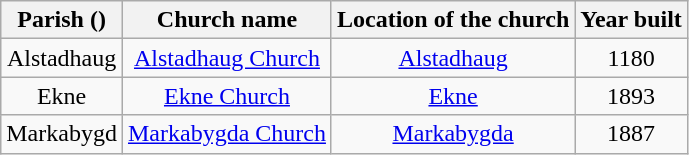<table class="wikitable" style="text-align:center">
<tr>
<th>Parish ()</th>
<th>Church name</th>
<th>Location of the church</th>
<th>Year built</th>
</tr>
<tr>
<td rowspan="1">Alstadhaug</td>
<td><a href='#'>Alstadhaug Church</a></td>
<td><a href='#'>Alstadhaug</a></td>
<td>1180</td>
</tr>
<tr>
<td rowspan="1">Ekne</td>
<td><a href='#'>Ekne Church</a></td>
<td><a href='#'>Ekne</a></td>
<td>1893</td>
</tr>
<tr>
<td rowspan="1">Markabygd</td>
<td><a href='#'>Markabygda Church</a></td>
<td><a href='#'>Markabygda</a></td>
<td>1887</td>
</tr>
</table>
